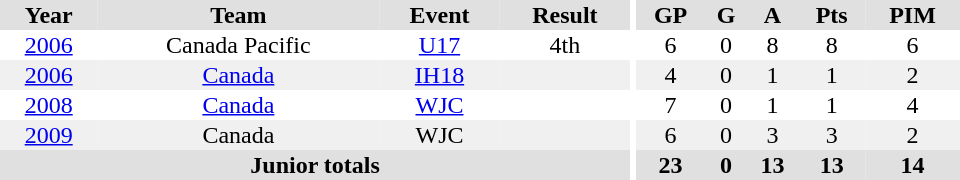<table border="0" cellpadding="1" cellspacing="0" ID="Table3" style="text-align:center; width:40em">
<tr ALIGN="center" bgcolor="#e0e0e0">
<th>Year</th>
<th>Team</th>
<th>Event</th>
<th>Result</th>
<th rowspan="99" bgcolor="#ffffff"></th>
<th>GP</th>
<th>G</th>
<th>A</th>
<th>Pts</th>
<th>PIM</th>
</tr>
<tr>
<td><a href='#'>2006</a></td>
<td>Canada Pacific</td>
<td><a href='#'>U17</a></td>
<td>4th</td>
<td>6</td>
<td>0</td>
<td>8</td>
<td>8</td>
<td>6</td>
</tr>
<tr bgcolor="#f0f0f0">
<td><a href='#'>2006</a></td>
<td><a href='#'>Canada</a></td>
<td><a href='#'>IH18</a></td>
<td></td>
<td>4</td>
<td>0</td>
<td>1</td>
<td>1</td>
<td>2</td>
</tr>
<tr>
<td><a href='#'>2008</a></td>
<td><a href='#'>Canada</a></td>
<td><a href='#'>WJC</a></td>
<td></td>
<td>7</td>
<td>0</td>
<td>1</td>
<td>1</td>
<td>4</td>
</tr>
<tr bgcolor="#f0f0f0">
<td><a href='#'>2009</a></td>
<td>Canada</td>
<td>WJC</td>
<td></td>
<td>6</td>
<td>0</td>
<td>3</td>
<td>3</td>
<td>2</td>
</tr>
<tr bgcolor="#e0e0e0">
<th colspan="4">Junior totals</th>
<th>23</th>
<th>0</th>
<th>13</th>
<th>13</th>
<th>14</th>
</tr>
</table>
